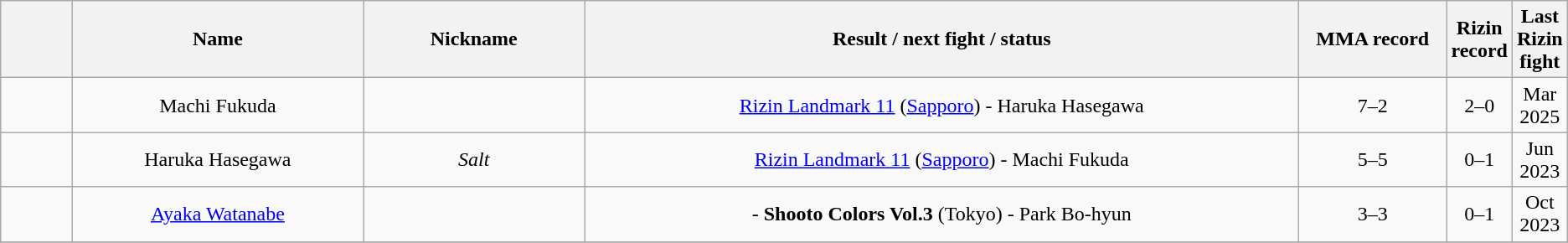<table class="wikitable sortable" width style="text-align:center;">
<tr>
<th width=5%></th>
<th width=20%>Name</th>
<th width=15%>Nickname</th>
<th width=50%>Result / next fight / status</th>
<th width=20%>MMA record</th>
<th width=20%>Rizin record</th>
<th width=10%>Last Rizin fight</th>
</tr>
<tr>
<td></td>
<td>Machi Fukuda</td>
<td></td>
<td><a href='#'>Rizin Landmark 11</a> (<a href='#'>Sapporo</a>) - Haruka Hasegawa</td>
<td>7–2</td>
<td>2–0</td>
<td>Mar 2025</td>
</tr>
<tr>
<td></td>
<td>Haruka Hasegawa</td>
<td><em>Salt</em></td>
<td><a href='#'>Rizin Landmark 11</a> (<a href='#'>Sapporo</a>) - Machi Fukuda</td>
<td>5–5</td>
<td>0–1</td>
<td>Jun 2023</td>
</tr>
<tr>
<td></td>
<td><a href='#'>Ayaka Watanabe</a></td>
<td></td>
<td> - <strong>Shooto Colors Vol.3</strong> (Tokyo) - Park Bo-hyun</td>
<td>3–3</td>
<td>0–1</td>
<td>Oct 2023</td>
</tr>
<tr>
</tr>
</table>
